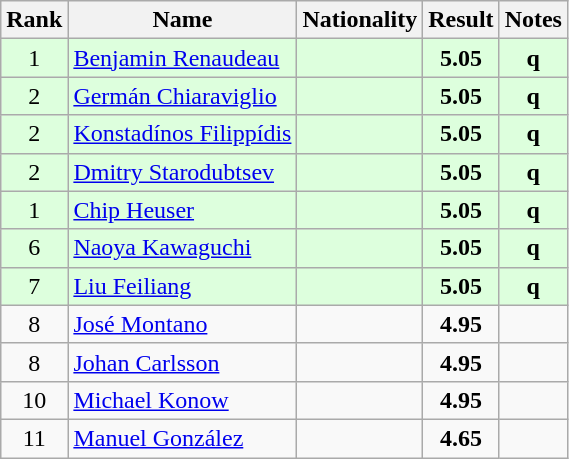<table class="wikitable sortable" style="text-align:center">
<tr>
<th>Rank</th>
<th>Name</th>
<th>Nationality</th>
<th>Result</th>
<th>Notes</th>
</tr>
<tr bgcolor=ddffdd>
<td>1</td>
<td align=left><a href='#'>Benjamin Renaudeau</a></td>
<td align=left></td>
<td><strong>5.05</strong></td>
<td><strong>q</strong></td>
</tr>
<tr bgcolor=ddffdd>
<td>2</td>
<td align=left><a href='#'>Germán Chiaraviglio</a></td>
<td align=left></td>
<td><strong>5.05</strong></td>
<td><strong>q</strong></td>
</tr>
<tr bgcolor=ddffdd>
<td>2</td>
<td align=left><a href='#'>Konstadínos Filippídis</a></td>
<td align=left></td>
<td><strong>5.05</strong></td>
<td><strong>q</strong></td>
</tr>
<tr bgcolor=ddffdd>
<td>2</td>
<td align=left><a href='#'>Dmitry Starodubtsev</a></td>
<td align=left></td>
<td><strong>5.05</strong></td>
<td><strong>q</strong></td>
</tr>
<tr bgcolor=ddffdd>
<td>1</td>
<td align=left><a href='#'>Chip Heuser</a></td>
<td align=left></td>
<td><strong>5.05</strong></td>
<td><strong>q</strong></td>
</tr>
<tr bgcolor=ddffdd>
<td>6</td>
<td align=left><a href='#'>Naoya Kawaguchi</a></td>
<td align=left></td>
<td><strong>5.05</strong></td>
<td><strong>q</strong></td>
</tr>
<tr bgcolor=ddffdd>
<td>7</td>
<td align=left><a href='#'>Liu Feiliang</a></td>
<td align=left></td>
<td><strong>5.05</strong></td>
<td><strong>q</strong></td>
</tr>
<tr>
<td>8</td>
<td align=left><a href='#'>José Montano</a></td>
<td align=left></td>
<td><strong>4.95</strong></td>
<td></td>
</tr>
<tr>
<td>8</td>
<td align=left><a href='#'>Johan Carlsson</a></td>
<td align=left></td>
<td><strong>4.95</strong></td>
<td></td>
</tr>
<tr>
<td>10</td>
<td align=left><a href='#'>Michael Konow</a></td>
<td align=left></td>
<td><strong>4.95</strong></td>
<td></td>
</tr>
<tr>
<td>11</td>
<td align=left><a href='#'>Manuel González</a></td>
<td align=left></td>
<td><strong>4.65</strong></td>
<td></td>
</tr>
</table>
